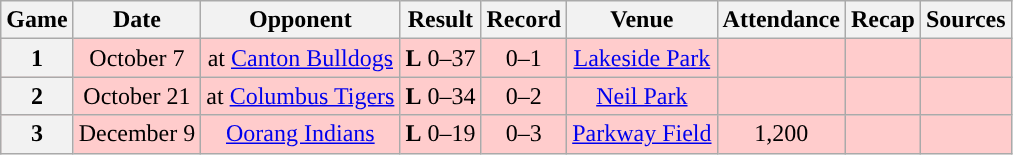<table class="wikitable" style="text-align:center">
<tr>
<th>Game</th>
<th>Date</th>
<th>Opponent</th>
<th>Result</th>
<th>Record</th>
<th>Venue</th>
<th>Attendance</th>
<th>Recap</th>
<th>Sources</th>
</tr>
<tr style="background:#fcc">
<th>1</th>
<td>October 7</td>
<td>at <a href='#'>Canton Bulldogs</a></td>
<td><strong>L</strong> 0–37</td>
<td>0–1</td>
<td><a href='#'>Lakeside Park</a></td>
<td></td>
<td></td>
<td></td>
</tr>
<tr style="background:#fcc">
<th>2</th>
<td>October 21</td>
<td>at <a href='#'>Columbus Tigers</a></td>
<td><strong>L</strong> 0–34</td>
<td>0–2</td>
<td><a href='#'>Neil Park</a></td>
<td></td>
<td></td>
<td></td>
</tr>
<tr style="background:#fcc">
<th>3</th>
<td>December 9</td>
<td><a href='#'>Oorang Indians</a></td>
<td><strong>L</strong> 0–19</td>
<td>0–3</td>
<td><a href='#'>Parkway Field</a></td>
<td>1,200</td>
<td></td>
<td></td>
</tr>
</table>
